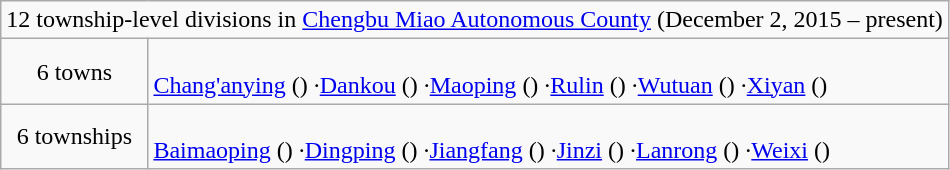<table class="wikitable">
<tr>
<td style="text-align:center;" colspan="2">12 township-level divisions in <a href='#'>Chengbu Miao Autonomous County</a> (December 2, 2015 – present)</td>
</tr>
<tr align=left>
<td align=center>6 towns</td>
<td><br><a href='#'>Chang'anying</a> ()
·<a href='#'>Dankou</a> ()
·<a href='#'>Maoping</a> ()
·<a href='#'>Rulin</a> ()
·<a href='#'>Wutuan</a> ()
·<a href='#'>Xiyan</a> ()</td>
</tr>
<tr align=left>
<td align=center>6 townships</td>
<td><br><a href='#'>Baimaoping</a> ()
·<a href='#'>Dingping</a> ()
·<a href='#'>Jiangfang</a> ()
·<a href='#'>Jinzi</a> ()
·<a href='#'>Lanrong</a> ()
·<a href='#'>Weixi</a> ()</td>
</tr>
</table>
